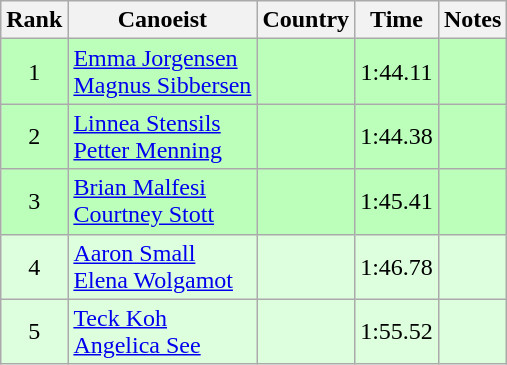<table class="wikitable" style="text-align:center">
<tr>
<th>Rank</th>
<th>Canoeist</th>
<th>Country</th>
<th>Time</th>
<th>Notes</th>
</tr>
<tr bgcolor=bbffbb>
<td>1</td>
<td align="left"><a href='#'>Emma Jorgensen</a><br><a href='#'>Magnus Sibbersen</a></td>
<td align="left"></td>
<td>1:44.11</td>
<td></td>
</tr>
<tr bgcolor=bbffbb>
<td>2</td>
<td align="left"><a href='#'>Linnea Stensils</a><br><a href='#'>Petter Menning</a></td>
<td align="left"></td>
<td>1:44.38</td>
<td></td>
</tr>
<tr bgcolor=bbffbb>
<td>3</td>
<td align="left"><a href='#'>Brian Malfesi</a><br><a href='#'>Courtney Stott</a></td>
<td align="left"></td>
<td>1:45.41</td>
<td></td>
</tr>
<tr bgcolor=ddffdd>
<td>4</td>
<td align="left"><a href='#'>Aaron Small</a><br><a href='#'>Elena Wolgamot</a></td>
<td align="left"></td>
<td>1:46.78</td>
<td></td>
</tr>
<tr bgcolor=ddffdd>
<td>5</td>
<td align="left"><a href='#'>Teck Koh</a><br><a href='#'>Angelica See</a></td>
<td align="left"></td>
<td>1:55.52</td>
<td></td>
</tr>
</table>
